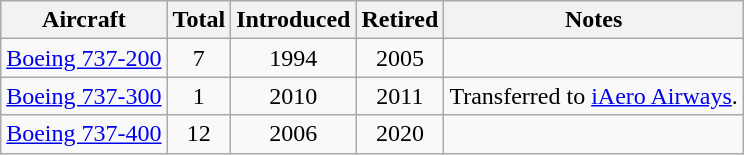<table class="wikitable" style="margin:0.5em auto; text-align:center">
<tr>
<th>Aircraft</th>
<th>Total</th>
<th>Introduced</th>
<th>Retired</th>
<th>Notes</th>
</tr>
<tr>
<td><a href='#'>Boeing 737-200</a></td>
<td>7</td>
<td>1994</td>
<td>2005</td>
<td></td>
</tr>
<tr>
<td><a href='#'>Boeing 737-300</a></td>
<td>1</td>
<td>2010</td>
<td>2011</td>
<td>Transferred to <a href='#'>iAero Airways</a>.</td>
</tr>
<tr>
<td><a href='#'>Boeing 737-400</a></td>
<td>12</td>
<td>2006</td>
<td>2020</td>
<td></td>
</tr>
</table>
